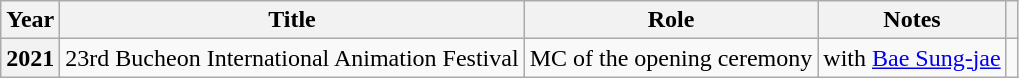<table class="wikitable plainrowheaders sortable">
<tr>
<th scope="col">Year</th>
<th scope="col">Title</th>
<th scope="col">Role</th>
<th scope="col">Notes</th>
<th scope="col" class="unsortable"></th>
</tr>
<tr>
<th scope="row">2021</th>
<td>23rd Bucheon International Animation Festival</td>
<td>MC of the opening ceremony</td>
<td>with <a href='#'>Bae Sung-jae</a></td>
<td style="text-align:center"></td>
</tr>
</table>
